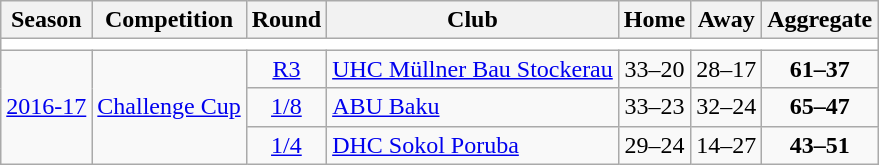<table class="wikitable">
<tr>
<th>Season</th>
<th>Competition</th>
<th>Round</th>
<th>Club</th>
<th>Home</th>
<th>Away</th>
<th>Aggregate</th>
</tr>
<tr>
<td colspan="7" bgcolor=white></td>
</tr>
<tr>
<td rowspan="3"><a href='#'>2016-17</a></td>
<td rowspan="3"><a href='#'>Challenge Cup</a></td>
<td style="text-align:center;"><a href='#'>R3</a></td>
<td> <a href='#'>UHC Müllner Bau Stockerau</a></td>
<td style="text-align:center;">33–20</td>
<td style="text-align:center;">28–17</td>
<td style="text-align:center;"><strong>61–37</strong></td>
</tr>
<tr>
<td style="text-align:center;"><a href='#'>1/8</a></td>
<td> <a href='#'>ABU Baku</a></td>
<td style="text-align:center;">33–23</td>
<td style="text-align:center;">32–24</td>
<td style="text-align:center;"><strong>65–47</strong></td>
</tr>
<tr>
<td style="text-align:center;"><a href='#'>1/4</a></td>
<td> <a href='#'>DHC Sokol Poruba</a></td>
<td style="text-align:center;">29–24</td>
<td style="text-align:center;">14–27</td>
<td style="text-align:center;"><strong>43–51</strong></td>
</tr>
</table>
